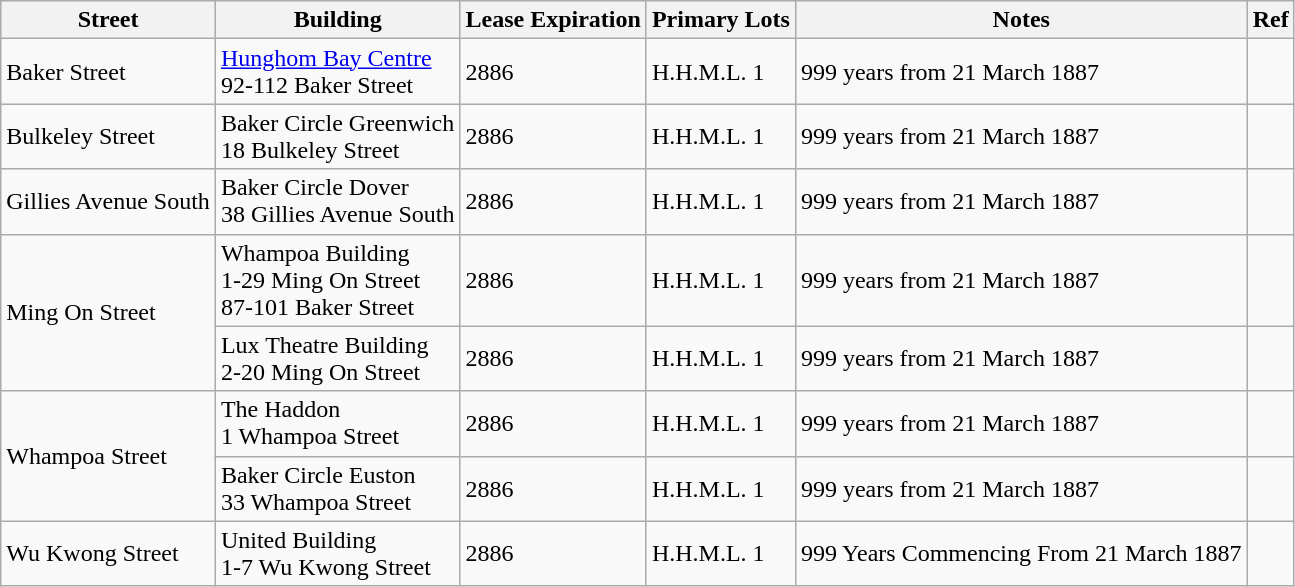<table class="wikitable">
<tr>
<th>Street</th>
<th>Building</th>
<th>Lease Expiration</th>
<th>Primary Lots</th>
<th>Notes</th>
<th>Ref</th>
</tr>
<tr>
<td>Baker Street</td>
<td><a href='#'>Hunghom Bay Centre</a><br>92-112 Baker Street</td>
<td>2886</td>
<td>H.H.M.L. 1</td>
<td>999 years from 21 March 1887</td>
<td></td>
</tr>
<tr>
<td>Bulkeley Street</td>
<td>Baker Circle Greenwich<br>18 Bulkeley Street</td>
<td>2886</td>
<td>H.H.M.L. 1</td>
<td>999 years from 21 March 1887</td>
<td></td>
</tr>
<tr>
<td>Gillies Avenue South</td>
<td>Baker Circle Dover<br>38 Gillies Avenue South</td>
<td>2886</td>
<td>H.H.M.L. 1</td>
<td>999 years from 21 March 1887</td>
<td></td>
</tr>
<tr>
<td rowspan="2">Ming On Street</td>
<td>Whampoa Building<br>1-29 Ming On Street<br>87-101 Baker Street</td>
<td>2886</td>
<td>H.H.M.L. 1</td>
<td>999 years from 21 March 1887</td>
<td></td>
</tr>
<tr>
<td>Lux Theatre Building<br>2-20 Ming On Street</td>
<td>2886</td>
<td>H.H.M.L. 1</td>
<td>999 years from 21 March 1887</td>
<td><br></td>
</tr>
<tr>
<td rowspan="2">Whampoa Street</td>
<td>The Haddon<br>1 Whampoa Street</td>
<td>2886</td>
<td>H.H.M.L. 1</td>
<td>999 years from 21 March 1887</td>
<td></td>
</tr>
<tr>
<td>Baker Circle Euston<br>33 Whampoa Street</td>
<td>2886</td>
<td>H.H.M.L. 1</td>
<td>999 years from 21 March 1887</td>
<td></td>
</tr>
<tr>
<td>Wu Kwong Street</td>
<td>United Building<br>1-7 Wu Kwong Street</td>
<td>2886</td>
<td>H.H.M.L. 1</td>
<td>999 Years Commencing From 21 March 1887</td>
<td></td>
</tr>
</table>
